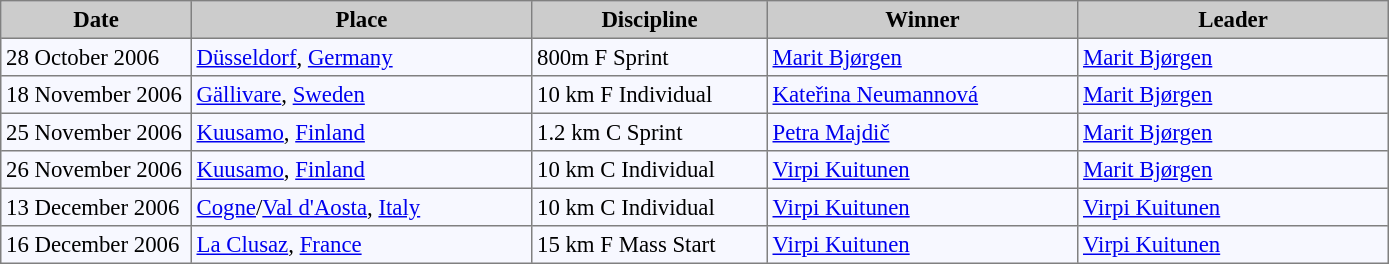<table bgcolor="#f7f8ff" cellpadding="3" cellspacing="0" border="1" style="font-size: 95%; border: gray solid 1px; border-collapse: collapse;">
<tr bgcolor="#CCCCCC">
<td align="center" width="120"><strong>Date</strong></td>
<td align="center" width="220"><strong>Place</strong></td>
<td align="center" width="150"><strong>Discipline</strong></td>
<td align="center" width="200"><strong>Winner</strong></td>
<td align="center" width="200"><strong>Leader</strong></td>
</tr>
<tr align="left">
<td>28 October 2006</td>
<td> <a href='#'>Düsseldorf</a>, <a href='#'>Germany</a></td>
<td>800m F Sprint</td>
<td> <a href='#'>Marit Bjørgen</a></td>
<td> <a href='#'>Marit Bjørgen</a></td>
</tr>
<tr align="left">
<td>18 November 2006</td>
<td> <a href='#'>Gällivare</a>, <a href='#'>Sweden</a></td>
<td>10 km F Individual</td>
<td> <a href='#'>Kateřina Neumannová</a></td>
<td> <a href='#'>Marit Bjørgen</a></td>
</tr>
<tr align="left">
<td>25 November 2006</td>
<td> <a href='#'>Kuusamo</a>, <a href='#'>Finland</a></td>
<td>1.2 km C Sprint</td>
<td> <a href='#'>Petra Majdič</a></td>
<td> <a href='#'>Marit Bjørgen</a></td>
</tr>
<tr align="left">
<td>26 November 2006</td>
<td> <a href='#'>Kuusamo</a>, <a href='#'>Finland</a></td>
<td>10 km C Individual</td>
<td> <a href='#'>Virpi Kuitunen</a></td>
<td> <a href='#'>Marit Bjørgen</a></td>
</tr>
<tr align="left">
<td>13 December 2006</td>
<td> <a href='#'>Cogne</a>/<a href='#'>Val d'Aosta</a>, <a href='#'>Italy</a></td>
<td>10 km C Individual</td>
<td> <a href='#'>Virpi Kuitunen</a></td>
<td> <a href='#'>Virpi Kuitunen</a></td>
</tr>
<tr align="left">
<td>16 December 2006</td>
<td> <a href='#'>La Clusaz</a>, <a href='#'>France</a></td>
<td>15 km F Mass Start</td>
<td> <a href='#'>Virpi Kuitunen</a></td>
<td> <a href='#'>Virpi Kuitunen</a></td>
</tr>
</table>
